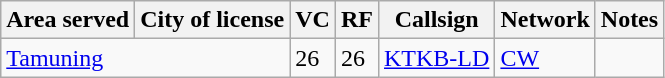<table class="sortable wikitable" style="margin: 1em 1em 1em 0; background: #f9f9f9;">
<tr>
<th>Area served</th>
<th>City of license</th>
<th>VC</th>
<th>RF</th>
<th>Callsign</th>
<th>Network</th>
<th class="unsortable">Notes</th>
</tr>
<tr style="vertical-align: top; text-align: left;">
<td colspan="2"><a href='#'>Tamuning</a></td>
<td>26</td>
<td>26</td>
<td><a href='#'>KTKB-LD</a></td>
<td><a href='#'>CW</a></td>
<td></td>
</tr>
</table>
